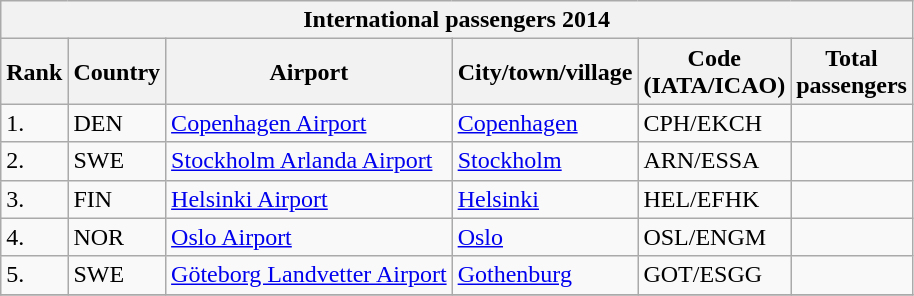<table class="wikitable sortable">
<tr>
<th colspan=99>International passengers 2014</th>
</tr>
<tr>
<th>Rank</th>
<th>Country</th>
<th>Airport</th>
<th>City/town/village</th>
<th>Code<br>(IATA/ICAO)</th>
<th>Total<br>passengers</th>
</tr>
<tr>
<td>1.</td>
<td>DEN</td>
<td><a href='#'>Copenhagen Airport</a></td>
<td><a href='#'>Copenhagen</a></td>
<td>CPH/EKCH</td>
<td></td>
</tr>
<tr>
<td>2.</td>
<td>SWE</td>
<td><a href='#'>Stockholm Arlanda Airport</a></td>
<td><a href='#'>Stockholm</a></td>
<td>ARN/ESSA</td>
<td></td>
</tr>
<tr>
<td>3.</td>
<td>FIN</td>
<td><a href='#'>Helsinki Airport</a></td>
<td><a href='#'>Helsinki</a></td>
<td>HEL/EFHK</td>
<td></td>
</tr>
<tr>
<td>4.</td>
<td>NOR</td>
<td><a href='#'>Oslo Airport</a></td>
<td><a href='#'>Oslo</a></td>
<td>OSL/ENGM</td>
<td></td>
</tr>
<tr>
<td>5.</td>
<td>SWE</td>
<td><a href='#'>Göteborg Landvetter Airport</a></td>
<td><a href='#'>Gothenburg</a></td>
<td>GOT/ESGG</td>
<td></td>
</tr>
<tr>
</tr>
</table>
